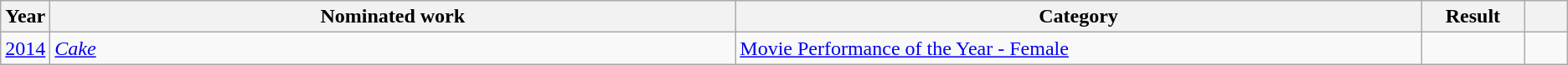<table class="wikitable sortable">
<tr>
<th scope="col" style="width:1em;">Year</th>
<th scope="col" style="width:39em;">Nominated work</th>
<th scope="col" style="width:39em;">Category</th>
<th scope="col" style="width:5em;">Result</th>
<th scope="col" style="width:2em;" class="unsortable"></th>
</tr>
<tr>
<td><a href='#'>2014</a></td>
<td><em><a href='#'>Cake</a></em></td>
<td><a href='#'>Movie Performance of the Year - Female</a></td>
<td></td>
<td></td>
</tr>
</table>
